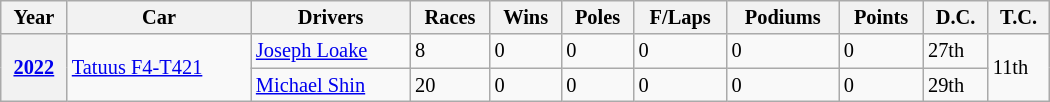<table class="wikitable" style="font-size:85%; width:700px">
<tr valign="top">
<th>Year</th>
<th>Car</th>
<th>Drivers</th>
<th>Races</th>
<th>Wins</th>
<th>Poles</th>
<th>F/Laps</th>
<th>Podiums</th>
<th>Points</th>
<th>D.C.</th>
<th>T.C.</th>
</tr>
<tr>
<th rowspan="2"><a href='#'>2022</a></th>
<td rowspan="2"><a href='#'>Tatuus F4-T421</a></td>
<td> <a href='#'>Joseph Loake</a></td>
<td>8</td>
<td>0</td>
<td>0</td>
<td>0</td>
<td>0</td>
<td>0</td>
<td>27th</td>
<td rowspan="2">11th</td>
</tr>
<tr>
<td> <a href='#'>Michael Shin</a></td>
<td>20</td>
<td>0</td>
<td>0</td>
<td>0</td>
<td>0</td>
<td>0</td>
<td>29th</td>
</tr>
</table>
